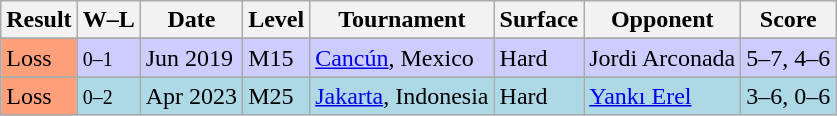<table class="sortable wikitable">
<tr>
<th>Result</th>
<th class="unsortable">W–L</th>
<th>Date</th>
<th>Level</th>
<th>Tournament</th>
<th>Surface</th>
<th>Opponent</th>
<th class="unsortable">Score</th>
</tr>
<tr>
</tr>
<tr style="background:#ccccff;">
<td bgcolor=FFA07A>Loss</td>
<td><small>0–1</small></td>
<td>Jun 2019</td>
<td>M15</td>
<td><a href='#'>Cancún</a>, Mexico</td>
<td>Hard</td>
<td> Jordi Arconada</td>
<td>5–7, 4–6</td>
</tr>
<tr>
</tr>
<tr style="background:lightblue;">
<td bgcolor=FFA07A>Loss</td>
<td><small>0–2</small></td>
<td>Apr 2023</td>
<td>M25</td>
<td><a href='#'>Jakarta</a>, Indonesia</td>
<td>Hard</td>
<td> <a href='#'>Yankı Erel</a></td>
<td>3–6, 0–6</td>
</tr>
</table>
